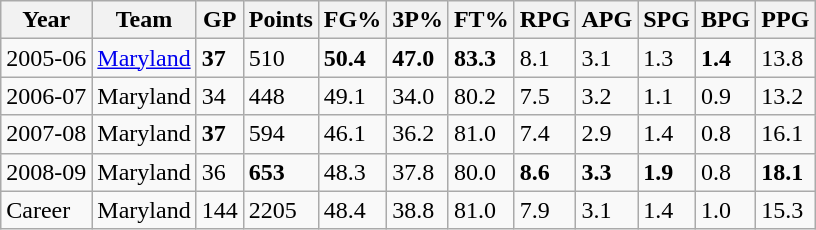<table class="wikitable">
<tr>
<th>Year</th>
<th>Team</th>
<th>GP</th>
<th>Points</th>
<th>FG%</th>
<th>3P%</th>
<th>FT%</th>
<th>RPG</th>
<th>APG</th>
<th>SPG</th>
<th>BPG</th>
<th>PPG</th>
</tr>
<tr>
<td>2005-06</td>
<td><a href='#'>Maryland</a></td>
<td><strong>37</strong></td>
<td>510</td>
<td><strong>50.4</strong></td>
<td><strong>47.0</strong></td>
<td><strong>83.3</strong></td>
<td>8.1</td>
<td>3.1</td>
<td>1.3</td>
<td><strong>1.4</strong></td>
<td>13.8</td>
</tr>
<tr>
<td>2006-07</td>
<td>Maryland</td>
<td>34</td>
<td>448</td>
<td>49.1</td>
<td>34.0</td>
<td>80.2</td>
<td>7.5</td>
<td>3.2</td>
<td>1.1</td>
<td>0.9</td>
<td>13.2</td>
</tr>
<tr>
<td>2007-08</td>
<td>Maryland</td>
<td><strong>37</strong></td>
<td>594</td>
<td>46.1</td>
<td>36.2</td>
<td>81.0</td>
<td>7.4</td>
<td>2.9</td>
<td>1.4</td>
<td>0.8</td>
<td>16.1</td>
</tr>
<tr>
<td>2008-09</td>
<td>Maryland</td>
<td>36</td>
<td><strong>653</strong></td>
<td>48.3</td>
<td>37.8</td>
<td>80.0</td>
<td><strong>8.6</strong></td>
<td><strong>3.3</strong></td>
<td><strong>1.9</strong></td>
<td>0.8</td>
<td><strong>18.1</strong></td>
</tr>
<tr>
<td>Career</td>
<td>Maryland</td>
<td>144</td>
<td>2205</td>
<td>48.4</td>
<td>38.8</td>
<td>81.0</td>
<td>7.9</td>
<td>3.1</td>
<td>1.4</td>
<td>1.0</td>
<td>15.3</td>
</tr>
</table>
